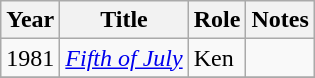<table class="wikitable sortable">
<tr>
<th>Year</th>
<th>Title</th>
<th>Role</th>
<th>Notes</th>
</tr>
<tr>
<td>1981</td>
<td><em><a href='#'>Fifth of July</a></em></td>
<td>Ken</td>
<td></td>
</tr>
<tr>
</tr>
</table>
